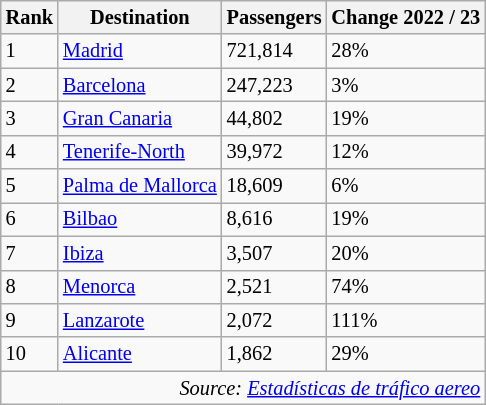<table class="wikitable" style="font-size: 85%; width:align">
<tr>
<th>Rank</th>
<th>Destination</th>
<th>Passengers</th>
<th>Change 2022 / 23</th>
</tr>
<tr>
<td>1</td>
<td> <a href='#'>Madrid</a></td>
<td>721,814</td>
<td> 28%</td>
</tr>
<tr>
<td>2</td>
<td> <a href='#'>Barcelona</a></td>
<td>247,223</td>
<td> 3%</td>
</tr>
<tr>
<td>3</td>
<td> <a href='#'>Gran Canaria</a></td>
<td>44,802</td>
<td> 19%</td>
</tr>
<tr>
<td>4</td>
<td> <a href='#'>Tenerife-North</a></td>
<td>39,972</td>
<td> 12%</td>
</tr>
<tr>
<td>5</td>
<td> <a href='#'>Palma de Mallorca</a></td>
<td>18,609</td>
<td> 6%</td>
</tr>
<tr>
<td>6</td>
<td> <a href='#'>Bilbao</a></td>
<td>8,616</td>
<td> 19%</td>
</tr>
<tr>
<td>7</td>
<td> <a href='#'>Ibiza</a></td>
<td>3,507</td>
<td> 20%</td>
</tr>
<tr>
<td>8</td>
<td> <a href='#'>Menorca</a></td>
<td>2,521</td>
<td> 74%</td>
</tr>
<tr>
<td>9</td>
<td> <a href='#'>Lanzarote</a></td>
<td>2,072</td>
<td> 111%</td>
</tr>
<tr>
<td>10</td>
<td> <a href='#'>Alicante</a></td>
<td>1,862</td>
<td> 29%</td>
</tr>
<tr>
<td colspan="4" style="text-align:right;"><em>Source: <a href='#'>Estadísticas de tráfico aereo</a></em></td>
</tr>
</table>
